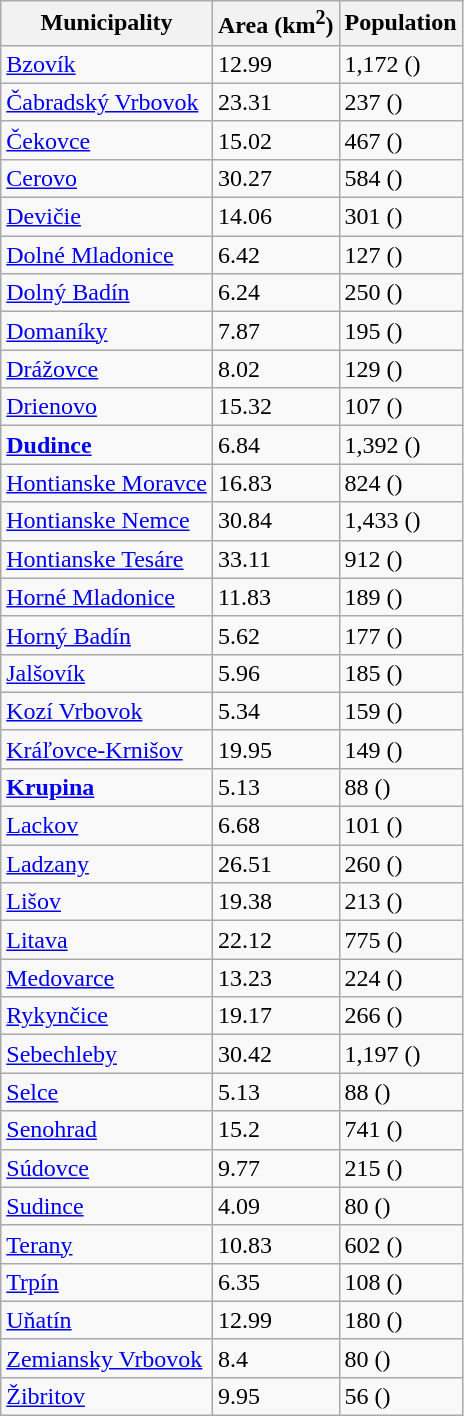<table class="wikitable sortable">
<tr>
<th>Municipality</th>
<th>Area (km<sup>2</sup>)</th>
<th>Population</th>
</tr>
<tr>
<td><a href='#'>Bzovík</a></td>
<td>12.99</td>
<td>1,172 ()</td>
</tr>
<tr>
<td><a href='#'>Čabradský Vrbovok</a></td>
<td>23.31</td>
<td>237 ()</td>
</tr>
<tr>
<td><a href='#'>Čekovce</a></td>
<td>15.02</td>
<td>467 ()</td>
</tr>
<tr>
<td><a href='#'>Cerovo</a></td>
<td>30.27</td>
<td>584 ()</td>
</tr>
<tr>
<td><a href='#'>Devičie</a></td>
<td>14.06</td>
<td>301 ()</td>
</tr>
<tr>
<td><a href='#'>Dolné Mladonice</a></td>
<td>6.42</td>
<td>127 ()</td>
</tr>
<tr>
<td><a href='#'>Dolný Badín</a></td>
<td>6.24</td>
<td>250 ()</td>
</tr>
<tr>
<td><a href='#'>Domaníky</a></td>
<td>7.87</td>
<td>195 ()</td>
</tr>
<tr>
<td><a href='#'>Drážovce</a></td>
<td>8.02</td>
<td>129 ()</td>
</tr>
<tr>
<td><a href='#'>Drienovo</a></td>
<td>15.32</td>
<td>107 ()</td>
</tr>
<tr>
<td><strong><a href='#'>Dudince</a></strong></td>
<td>6.84</td>
<td>1,392 ()</td>
</tr>
<tr>
<td><a href='#'>Hontianske Moravce</a></td>
<td>16.83</td>
<td>824 ()</td>
</tr>
<tr>
<td><a href='#'>Hontianske Nemce</a></td>
<td>30.84</td>
<td>1,433 ()</td>
</tr>
<tr>
<td><a href='#'>Hontianske Tesáre</a></td>
<td>33.11</td>
<td>912 ()</td>
</tr>
<tr>
<td><a href='#'>Horné Mladonice</a></td>
<td>11.83</td>
<td>189 ()</td>
</tr>
<tr>
<td><a href='#'>Horný Badín</a></td>
<td>5.62</td>
<td>177 ()</td>
</tr>
<tr>
<td><a href='#'>Jalšovík</a></td>
<td>5.96</td>
<td>185 ()</td>
</tr>
<tr>
<td><a href='#'>Kozí Vrbovok</a></td>
<td>5.34</td>
<td>159 ()</td>
</tr>
<tr>
<td><a href='#'>Kráľovce-Krnišov</a></td>
<td>19.95</td>
<td>149 ()</td>
</tr>
<tr>
<td><strong><a href='#'>Krupina</a></strong></td>
<td>5.13</td>
<td>88 ()</td>
</tr>
<tr>
<td><a href='#'>Lackov</a></td>
<td>6.68</td>
<td>101 ()</td>
</tr>
<tr>
<td><a href='#'>Ladzany</a></td>
<td>26.51</td>
<td>260 ()</td>
</tr>
<tr>
<td><a href='#'>Lišov</a></td>
<td>19.38</td>
<td>213 ()</td>
</tr>
<tr>
<td><a href='#'>Litava</a></td>
<td>22.12</td>
<td>775 ()</td>
</tr>
<tr>
<td><a href='#'>Medovarce</a></td>
<td>13.23</td>
<td>224 ()</td>
</tr>
<tr>
<td><a href='#'>Rykynčice</a></td>
<td>19.17</td>
<td>266 ()</td>
</tr>
<tr>
<td><a href='#'>Sebechleby</a></td>
<td>30.42</td>
<td>1,197 ()</td>
</tr>
<tr>
<td><a href='#'>Selce</a></td>
<td>5.13</td>
<td>88 ()</td>
</tr>
<tr>
<td><a href='#'>Senohrad</a></td>
<td>15.2</td>
<td>741 ()</td>
</tr>
<tr>
<td><a href='#'>Súdovce</a></td>
<td>9.77</td>
<td>215 ()</td>
</tr>
<tr>
<td><a href='#'>Sudince</a></td>
<td>4.09</td>
<td>80 ()</td>
</tr>
<tr>
<td><a href='#'>Terany</a></td>
<td>10.83</td>
<td>602 ()</td>
</tr>
<tr>
<td><a href='#'>Trpín</a></td>
<td>6.35</td>
<td>108 ()</td>
</tr>
<tr>
<td><a href='#'>Uňatín</a></td>
<td>12.99</td>
<td>180 ()</td>
</tr>
<tr>
<td><a href='#'>Zemiansky Vrbovok</a></td>
<td>8.4</td>
<td>80 ()</td>
</tr>
<tr>
<td><a href='#'>Žibritov</a></td>
<td>9.95</td>
<td>56 ()</td>
</tr>
</table>
